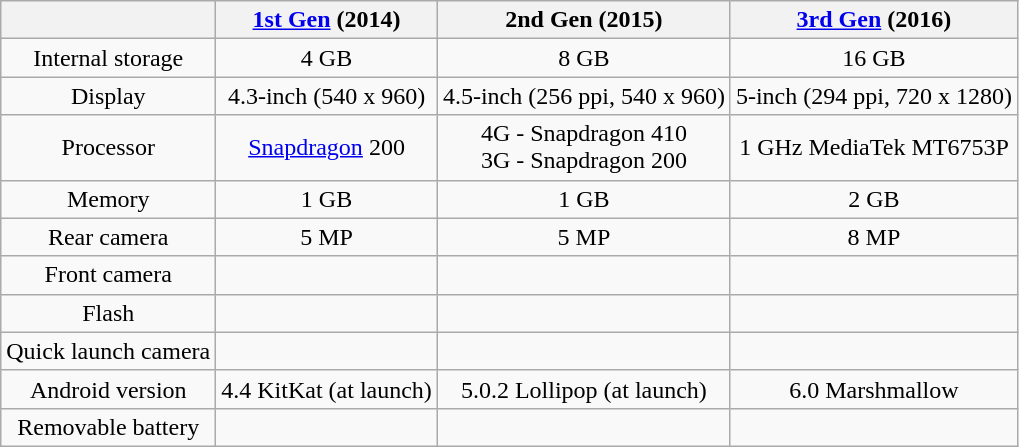<table class="wikitable" style="text-align:center;">
<tr>
<th></th>
<th><a href='#'>1st Gen</a> (2014)</th>
<th>2nd Gen (2015)</th>
<th><a href='#'>3rd Gen</a> (2016)</th>
</tr>
<tr>
<td>Internal storage</td>
<td>4 GB</td>
<td>8 GB</td>
<td>16 GB</td>
</tr>
<tr>
<td>Display</td>
<td>4.3-inch (540 x 960)</td>
<td>4.5-inch (256 ppi, 540 x 960)</td>
<td>5-inch (294 ppi, 720 x 1280)</td>
</tr>
<tr>
<td>Processor</td>
<td><a href='#'>Snapdragon</a> 200</td>
<td>4G - Snapdragon 410<br>3G - Snapdragon 200</td>
<td>1 GHz MediaTek MT6753P</td>
</tr>
<tr>
<td>Memory</td>
<td>1 GB</td>
<td>1 GB</td>
<td>2 GB</td>
</tr>
<tr>
<td>Rear camera</td>
<td>5 MP</td>
<td>5 MP</td>
<td>8 MP</td>
</tr>
<tr>
<td>Front camera</td>
<td></td>
<td></td>
<td></td>
</tr>
<tr>
<td>Flash</td>
<td></td>
<td></td>
<td></td>
</tr>
<tr>
<td>Quick launch camera</td>
<td></td>
<td></td>
<td></td>
</tr>
<tr>
<td>Android version</td>
<td>4.4 KitKat (at launch)</td>
<td>5.0.2 Lollipop (at launch)</td>
<td>6.0 Marshmallow</td>
</tr>
<tr>
<td>Removable battery</td>
<td></td>
<td></td>
<td></td>
</tr>
</table>
